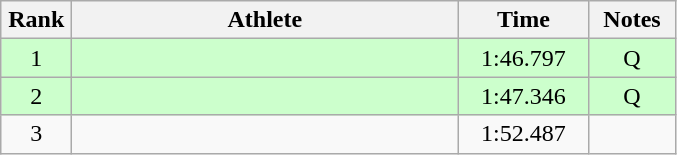<table class=wikitable style="text-align:center">
<tr>
<th width=40>Rank</th>
<th width=250>Athlete</th>
<th width=80>Time</th>
<th width=50>Notes</th>
</tr>
<tr bgcolor="ccffcc">
<td>1</td>
<td align=left></td>
<td>1:46.797</td>
<td>Q</td>
</tr>
<tr bgcolor="ccffcc">
<td>2</td>
<td align=left></td>
<td>1:47.346</td>
<td>Q</td>
</tr>
<tr>
<td>3</td>
<td align=left></td>
<td>1:52.487</td>
<td></td>
</tr>
</table>
